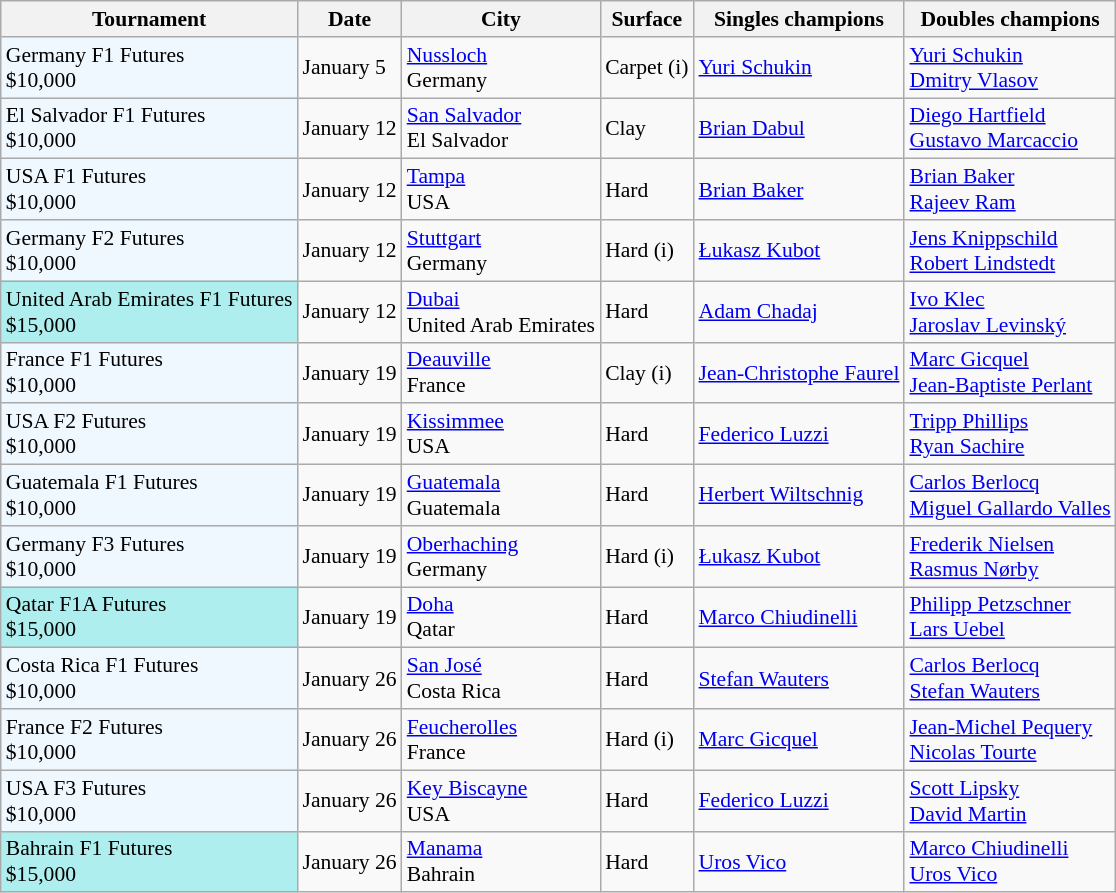<table class="sortable wikitable" style="font-size:90%">
<tr>
<th>Tournament</th>
<th>Date</th>
<th>City</th>
<th>Surface</th>
<th>Singles champions</th>
<th>Doubles champions</th>
</tr>
<tr>
<td style="background:#f0f8ff;">Germany F1 Futures<br>$10,000</td>
<td>January 5</td>
<td><a href='#'>Nussloch</a><br>Germany</td>
<td>Carpet (i)</td>
<td> <a href='#'>Yuri Schukin</a></td>
<td> <a href='#'>Yuri Schukin</a><br> <a href='#'>Dmitry Vlasov</a></td>
</tr>
<tr>
<td style="background:#f0f8ff;">El Salvador F1 Futures<br>$10,000</td>
<td>January 12</td>
<td><a href='#'>San Salvador</a><br>El Salvador</td>
<td>Clay</td>
<td> <a href='#'>Brian Dabul</a></td>
<td> <a href='#'>Diego Hartfield</a><br> <a href='#'>Gustavo Marcaccio</a></td>
</tr>
<tr>
<td style="background:#f0f8ff;">USA F1 Futures<br>$10,000</td>
<td>January 12</td>
<td><a href='#'>Tampa</a><br>USA</td>
<td>Hard</td>
<td> <a href='#'>Brian Baker</a></td>
<td> <a href='#'>Brian Baker</a><br> <a href='#'>Rajeev Ram</a></td>
</tr>
<tr>
<td style="background:#f0f8ff;">Germany F2 Futures<br>$10,000</td>
<td>January 12</td>
<td><a href='#'>Stuttgart</a><br>Germany</td>
<td>Hard (i)</td>
<td> <a href='#'>Łukasz Kubot</a></td>
<td> <a href='#'>Jens Knippschild</a><br> <a href='#'>Robert Lindstedt</a></td>
</tr>
<tr>
<td style="background:#afeeee;">United Arab Emirates F1 Futures<br>$15,000</td>
<td>January 12</td>
<td><a href='#'>Dubai</a><br>United Arab Emirates</td>
<td>Hard</td>
<td> <a href='#'>Adam Chadaj</a></td>
<td> <a href='#'>Ivo Klec</a><br> <a href='#'>Jaroslav Levinský</a></td>
</tr>
<tr>
<td style="background:#f0f8ff;">France F1 Futures<br>$10,000</td>
<td>January 19</td>
<td><a href='#'>Deauville</a><br>France</td>
<td>Clay (i)</td>
<td> <a href='#'>Jean-Christophe Faurel</a></td>
<td> <a href='#'>Marc Gicquel</a><br> <a href='#'>Jean-Baptiste Perlant</a></td>
</tr>
<tr>
<td style="background:#f0f8ff;">USA F2 Futures<br>$10,000</td>
<td>January 19</td>
<td><a href='#'>Kissimmee</a><br>USA</td>
<td>Hard</td>
<td> <a href='#'>Federico Luzzi</a></td>
<td> <a href='#'>Tripp Phillips</a><br> <a href='#'>Ryan Sachire</a></td>
</tr>
<tr>
<td style="background:#f0f8ff;">Guatemala F1 Futures<br>$10,000</td>
<td>January 19</td>
<td><a href='#'>Guatemala</a><br>Guatemala</td>
<td>Hard</td>
<td> <a href='#'>Herbert Wiltschnig</a></td>
<td> <a href='#'>Carlos Berlocq</a><br> <a href='#'>Miguel Gallardo Valles</a></td>
</tr>
<tr>
<td style="background:#f0f8ff;">Germany F3 Futures<br>$10,000</td>
<td>January 19</td>
<td><a href='#'>Oberhaching</a><br>Germany</td>
<td>Hard (i)</td>
<td> <a href='#'>Łukasz Kubot</a></td>
<td> <a href='#'>Frederik Nielsen</a><br> <a href='#'>Rasmus Nørby</a></td>
</tr>
<tr>
<td style="background:#afeeee;">Qatar F1A Futures<br>$15,000</td>
<td>January 19</td>
<td><a href='#'>Doha</a><br>Qatar</td>
<td>Hard</td>
<td> <a href='#'>Marco Chiudinelli</a></td>
<td> <a href='#'>Philipp Petzschner</a><br> <a href='#'>Lars Uebel</a></td>
</tr>
<tr>
<td style="background:#f0f8ff;">Costa Rica F1 Futures<br>$10,000</td>
<td>January 26</td>
<td><a href='#'>San José</a><br>Costa Rica</td>
<td>Hard</td>
<td> <a href='#'>Stefan Wauters</a></td>
<td> <a href='#'>Carlos Berlocq</a><br> <a href='#'>Stefan Wauters</a></td>
</tr>
<tr>
<td style="background:#f0f8ff;">France F2 Futures<br>$10,000</td>
<td>January 26</td>
<td><a href='#'>Feucherolles</a><br>France</td>
<td>Hard (i)</td>
<td> <a href='#'>Marc Gicquel</a></td>
<td> <a href='#'>Jean-Michel Pequery</a><br> <a href='#'>Nicolas Tourte</a></td>
</tr>
<tr>
<td style="background:#f0f8ff;">USA F3 Futures<br>$10,000</td>
<td>January 26</td>
<td><a href='#'>Key Biscayne</a><br>USA</td>
<td>Hard</td>
<td> <a href='#'>Federico Luzzi</a></td>
<td> <a href='#'>Scott Lipsky</a><br> <a href='#'>David Martin</a></td>
</tr>
<tr>
<td style="background:#afeeee;">Bahrain F1 Futures<br>$15,000</td>
<td>January 26</td>
<td><a href='#'>Manama</a><br>Bahrain</td>
<td>Hard</td>
<td> <a href='#'>Uros Vico</a></td>
<td> <a href='#'>Marco Chiudinelli</a><br> <a href='#'>Uros Vico</a></td>
</tr>
</table>
